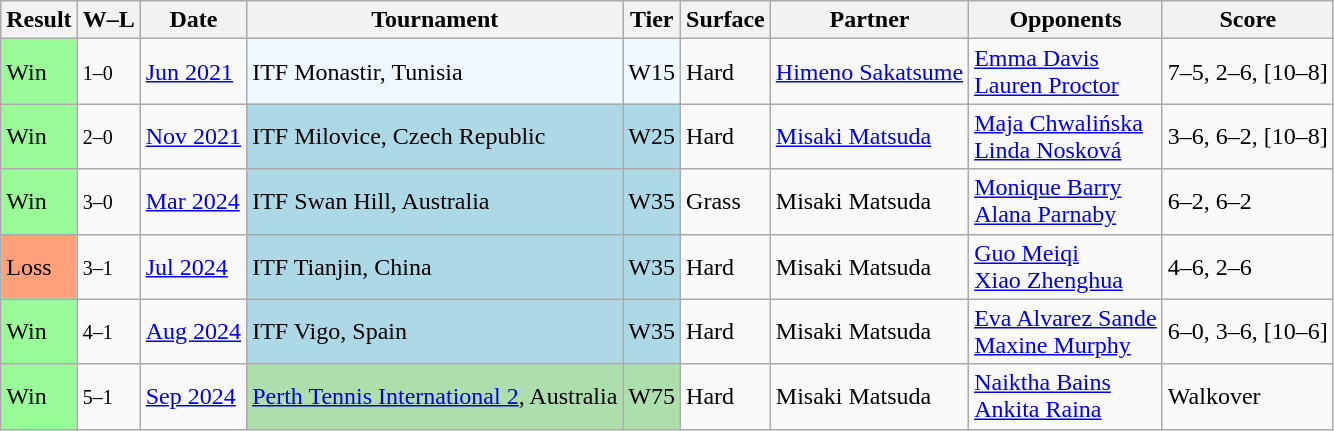<table class="wikitable sortable">
<tr>
<th>Result</th>
<th class="unsortable">W–L</th>
<th>Date</th>
<th>Tournament</th>
<th>Tier</th>
<th>Surface</th>
<th>Partner</th>
<th>Opponents</th>
<th class="unsortable">Score</th>
</tr>
<tr>
<td style="background:#98fb98;">Win</td>
<td><small>1–0</small></td>
<td><a href='#'>Jun 2021</a></td>
<td style="background:#f0f8ff;">ITF Monastir, Tunisia</td>
<td style="background:#f0f8ff;">W15</td>
<td>Hard</td>
<td> <a href='#'>Himeno Sakatsume</a></td>
<td> <a href='#'>Emma Davis</a> <br>  <a href='#'>Lauren Proctor</a></td>
<td>7–5, 2–6, [10–8]</td>
</tr>
<tr>
<td style="background:#98fb98;">Win</td>
<td><small>2–0</small></td>
<td><a href='#'>Nov 2021</a></td>
<td style="background:lightblue;">ITF Milovice, Czech Republic</td>
<td style="background:lightblue;">W25</td>
<td>Hard</td>
<td> <a href='#'>Misaki Matsuda</a></td>
<td> <a href='#'>Maja Chwalińska</a> <br>  <a href='#'>Linda Nosková</a></td>
<td>3–6, 6–2, [10–8]</td>
</tr>
<tr>
<td style="background:#98fb98;">Win</td>
<td><small>3–0</small></td>
<td><a href='#'>Mar 2024</a></td>
<td style="background:lightblue;">ITF Swan Hill, Australia</td>
<td style="background:lightblue;">W35</td>
<td>Grass</td>
<td> Misaki Matsuda</td>
<td> <a href='#'>Monique Barry</a> <br>  <a href='#'>Alana Parnaby</a></td>
<td>6–2, 6–2</td>
</tr>
<tr>
<td bgcolor="ffa07a">Loss</td>
<td><small>3–1</small></td>
<td><a href='#'>Jul 2024</a></td>
<td style="background:lightblue;">ITF Tianjin, China</td>
<td style="background:lightblue;">W35</td>
<td>Hard</td>
<td> Misaki Matsuda</td>
<td> <a href='#'>Guo Meiqi</a> <br>  <a href='#'>Xiao Zhenghua</a></td>
<td>4–6, 2–6</td>
</tr>
<tr>
<td style="background:#98fb98;">Win</td>
<td><small>4–1</small></td>
<td><a href='#'>Aug 2024</a></td>
<td style="background:lightblue;">ITF Vigo, Spain</td>
<td style="background:lightblue;">W35</td>
<td>Hard</td>
<td> Misaki Matsuda</td>
<td> <a href='#'>Eva Alvarez Sande</a> <br>  <a href='#'>Maxine Murphy</a></td>
<td>6–0, 3–6, [10–6]</td>
</tr>
<tr>
<td style="background:#98fb98;">Win</td>
<td><small>5–1</small></td>
<td><a href='#'>Sep 2024</a></td>
<td style=background:#addfad;><a href='#'>Perth Tennis International 2</a>, Australia</td>
<td style=background:#addfad;>W75</td>
<td>Hard</td>
<td> Misaki Matsuda</td>
<td> <a href='#'>Naiktha Bains</a> <br>  <a href='#'>Ankita Raina</a></td>
<td>Walkover</td>
</tr>
</table>
